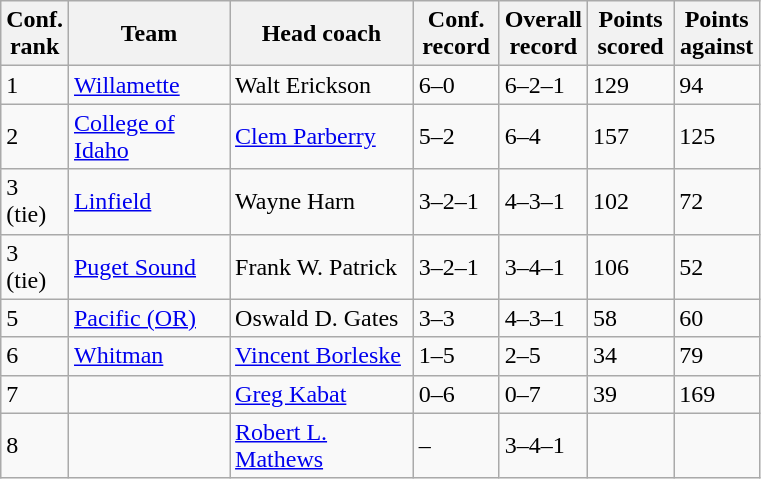<table class="sortable wikitable".>
<tr>
<th width="25">Conf. rank</th>
<th width="100">Team</th>
<th width="115">Head coach</th>
<th width="50">Conf. record</th>
<th width="50">Overall record</th>
<th width="50">Points scored</th>
<th width="50">Points against</th>
</tr>
<tr align="left" bgcolor="">
<td>1</td>
<td><a href='#'>Willamette</a></td>
<td>Walt Erickson</td>
<td>6–0</td>
<td>6–2–1</td>
<td>129</td>
<td>94</td>
</tr>
<tr align="left" bgcolor="">
<td>2</td>
<td><a href='#'>College of Idaho</a></td>
<td><a href='#'>Clem Parberry</a></td>
<td>5–2</td>
<td>6–4</td>
<td>157</td>
<td>125</td>
</tr>
<tr align="left" bgcolor="">
<td>3 (tie)</td>
<td><a href='#'>Linfield</a></td>
<td>Wayne Harn</td>
<td>3–2–1</td>
<td>4–3–1</td>
<td>102</td>
<td>72</td>
</tr>
<tr align="left" bgcolor="">
<td>3 (tie)</td>
<td><a href='#'>Puget Sound</a></td>
<td>Frank W. Patrick</td>
<td>3–2–1</td>
<td>3–4–1</td>
<td>106</td>
<td>52</td>
</tr>
<tr align="left" bgcolor="">
<td>5</td>
<td><a href='#'>Pacific (OR)</a></td>
<td>Oswald D. Gates</td>
<td>3–3</td>
<td>4–3–1</td>
<td>58</td>
<td>60</td>
</tr>
<tr align="left" bgcolor="">
<td>6</td>
<td><a href='#'>Whitman</a></td>
<td><a href='#'>Vincent Borleske</a></td>
<td>1–5</td>
<td>2–5</td>
<td>34</td>
<td>79</td>
</tr>
<tr align="left" bgcolor="">
<td>7</td>
<td></td>
<td><a href='#'>Greg Kabat</a></td>
<td>0–6</td>
<td>0–7</td>
<td>39</td>
<td>169</td>
</tr>
<tr align="left" bgcolor="">
<td>8</td>
<td></td>
<td><a href='#'>Robert L. Mathews</a></td>
<td>–</td>
<td>3–4–1</td>
<td></td>
<td></td>
</tr>
</table>
